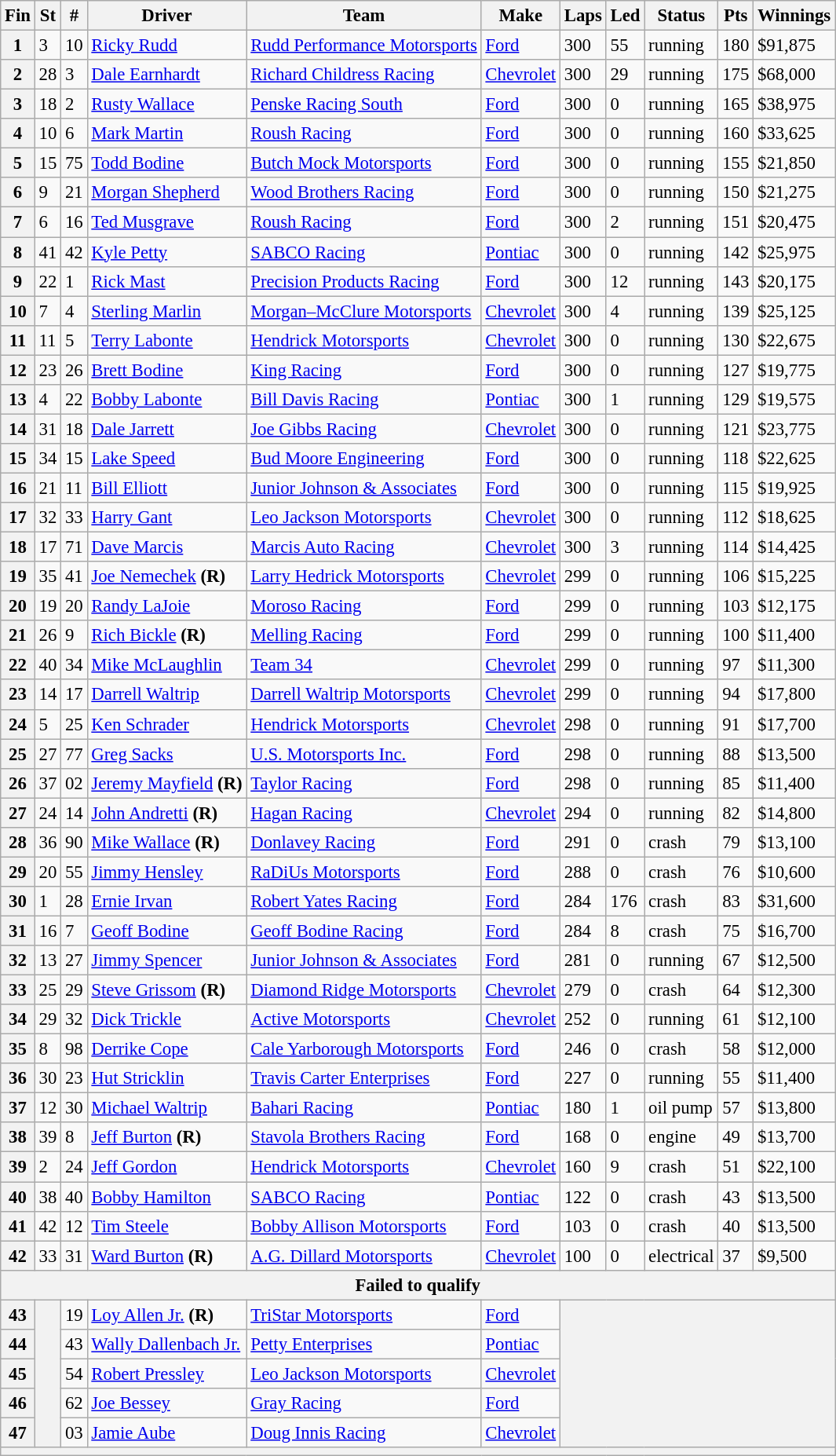<table class="wikitable" style="font-size:95%">
<tr>
<th>Fin</th>
<th>St</th>
<th>#</th>
<th>Driver</th>
<th>Team</th>
<th>Make</th>
<th>Laps</th>
<th>Led</th>
<th>Status</th>
<th>Pts</th>
<th>Winnings</th>
</tr>
<tr>
<th>1</th>
<td>3</td>
<td>10</td>
<td><a href='#'>Ricky Rudd</a></td>
<td><a href='#'>Rudd Performance Motorsports</a></td>
<td><a href='#'>Ford</a></td>
<td>300</td>
<td>55</td>
<td>running</td>
<td>180</td>
<td>$91,875</td>
</tr>
<tr>
<th>2</th>
<td>28</td>
<td>3</td>
<td><a href='#'>Dale Earnhardt</a></td>
<td><a href='#'>Richard Childress Racing</a></td>
<td><a href='#'>Chevrolet</a></td>
<td>300</td>
<td>29</td>
<td>running</td>
<td>175</td>
<td>$68,000</td>
</tr>
<tr>
<th>3</th>
<td>18</td>
<td>2</td>
<td><a href='#'>Rusty Wallace</a></td>
<td><a href='#'>Penske Racing South</a></td>
<td><a href='#'>Ford</a></td>
<td>300</td>
<td>0</td>
<td>running</td>
<td>165</td>
<td>$38,975</td>
</tr>
<tr>
<th>4</th>
<td>10</td>
<td>6</td>
<td><a href='#'>Mark Martin</a></td>
<td><a href='#'>Roush Racing</a></td>
<td><a href='#'>Ford</a></td>
<td>300</td>
<td>0</td>
<td>running</td>
<td>160</td>
<td>$33,625</td>
</tr>
<tr>
<th>5</th>
<td>15</td>
<td>75</td>
<td><a href='#'>Todd Bodine</a></td>
<td><a href='#'>Butch Mock Motorsports</a></td>
<td><a href='#'>Ford</a></td>
<td>300</td>
<td>0</td>
<td>running</td>
<td>155</td>
<td>$21,850</td>
</tr>
<tr>
<th>6</th>
<td>9</td>
<td>21</td>
<td><a href='#'>Morgan Shepherd</a></td>
<td><a href='#'>Wood Brothers Racing</a></td>
<td><a href='#'>Ford</a></td>
<td>300</td>
<td>0</td>
<td>running</td>
<td>150</td>
<td>$21,275</td>
</tr>
<tr>
<th>7</th>
<td>6</td>
<td>16</td>
<td><a href='#'>Ted Musgrave</a></td>
<td><a href='#'>Roush Racing</a></td>
<td><a href='#'>Ford</a></td>
<td>300</td>
<td>2</td>
<td>running</td>
<td>151</td>
<td>$20,475</td>
</tr>
<tr>
<th>8</th>
<td>41</td>
<td>42</td>
<td><a href='#'>Kyle Petty</a></td>
<td><a href='#'>SABCO Racing</a></td>
<td><a href='#'>Pontiac</a></td>
<td>300</td>
<td>0</td>
<td>running</td>
<td>142</td>
<td>$25,975</td>
</tr>
<tr>
<th>9</th>
<td>22</td>
<td>1</td>
<td><a href='#'>Rick Mast</a></td>
<td><a href='#'>Precision Products Racing</a></td>
<td><a href='#'>Ford</a></td>
<td>300</td>
<td>12</td>
<td>running</td>
<td>143</td>
<td>$20,175</td>
</tr>
<tr>
<th>10</th>
<td>7</td>
<td>4</td>
<td><a href='#'>Sterling Marlin</a></td>
<td><a href='#'>Morgan–McClure Motorsports</a></td>
<td><a href='#'>Chevrolet</a></td>
<td>300</td>
<td>4</td>
<td>running</td>
<td>139</td>
<td>$25,125</td>
</tr>
<tr>
<th>11</th>
<td>11</td>
<td>5</td>
<td><a href='#'>Terry Labonte</a></td>
<td><a href='#'>Hendrick Motorsports</a></td>
<td><a href='#'>Chevrolet</a></td>
<td>300</td>
<td>0</td>
<td>running</td>
<td>130</td>
<td>$22,675</td>
</tr>
<tr>
<th>12</th>
<td>23</td>
<td>26</td>
<td><a href='#'>Brett Bodine</a></td>
<td><a href='#'>King Racing</a></td>
<td><a href='#'>Ford</a></td>
<td>300</td>
<td>0</td>
<td>running</td>
<td>127</td>
<td>$19,775</td>
</tr>
<tr>
<th>13</th>
<td>4</td>
<td>22</td>
<td><a href='#'>Bobby Labonte</a></td>
<td><a href='#'>Bill Davis Racing</a></td>
<td><a href='#'>Pontiac</a></td>
<td>300</td>
<td>1</td>
<td>running</td>
<td>129</td>
<td>$19,575</td>
</tr>
<tr>
<th>14</th>
<td>31</td>
<td>18</td>
<td><a href='#'>Dale Jarrett</a></td>
<td><a href='#'>Joe Gibbs Racing</a></td>
<td><a href='#'>Chevrolet</a></td>
<td>300</td>
<td>0</td>
<td>running</td>
<td>121</td>
<td>$23,775</td>
</tr>
<tr>
<th>15</th>
<td>34</td>
<td>15</td>
<td><a href='#'>Lake Speed</a></td>
<td><a href='#'>Bud Moore Engineering</a></td>
<td><a href='#'>Ford</a></td>
<td>300</td>
<td>0</td>
<td>running</td>
<td>118</td>
<td>$22,625</td>
</tr>
<tr>
<th>16</th>
<td>21</td>
<td>11</td>
<td><a href='#'>Bill Elliott</a></td>
<td><a href='#'>Junior Johnson & Associates</a></td>
<td><a href='#'>Ford</a></td>
<td>300</td>
<td>0</td>
<td>running</td>
<td>115</td>
<td>$19,925</td>
</tr>
<tr>
<th>17</th>
<td>32</td>
<td>33</td>
<td><a href='#'>Harry Gant</a></td>
<td><a href='#'>Leo Jackson Motorsports</a></td>
<td><a href='#'>Chevrolet</a></td>
<td>300</td>
<td>0</td>
<td>running</td>
<td>112</td>
<td>$18,625</td>
</tr>
<tr>
<th>18</th>
<td>17</td>
<td>71</td>
<td><a href='#'>Dave Marcis</a></td>
<td><a href='#'>Marcis Auto Racing</a></td>
<td><a href='#'>Chevrolet</a></td>
<td>300</td>
<td>3</td>
<td>running</td>
<td>114</td>
<td>$14,425</td>
</tr>
<tr>
<th>19</th>
<td>35</td>
<td>41</td>
<td><a href='#'>Joe Nemechek</a> <strong>(R)</strong></td>
<td><a href='#'>Larry Hedrick Motorsports</a></td>
<td><a href='#'>Chevrolet</a></td>
<td>299</td>
<td>0</td>
<td>running</td>
<td>106</td>
<td>$15,225</td>
</tr>
<tr>
<th>20</th>
<td>19</td>
<td>20</td>
<td><a href='#'>Randy LaJoie</a></td>
<td><a href='#'>Moroso Racing</a></td>
<td><a href='#'>Ford</a></td>
<td>299</td>
<td>0</td>
<td>running</td>
<td>103</td>
<td>$12,175</td>
</tr>
<tr>
<th>21</th>
<td>26</td>
<td>9</td>
<td><a href='#'>Rich Bickle</a> <strong>(R)</strong></td>
<td><a href='#'>Melling Racing</a></td>
<td><a href='#'>Ford</a></td>
<td>299</td>
<td>0</td>
<td>running</td>
<td>100</td>
<td>$11,400</td>
</tr>
<tr>
<th>22</th>
<td>40</td>
<td>34</td>
<td><a href='#'>Mike McLaughlin</a></td>
<td><a href='#'>Team 34</a></td>
<td><a href='#'>Chevrolet</a></td>
<td>299</td>
<td>0</td>
<td>running</td>
<td>97</td>
<td>$11,300</td>
</tr>
<tr>
<th>23</th>
<td>14</td>
<td>17</td>
<td><a href='#'>Darrell Waltrip</a></td>
<td><a href='#'>Darrell Waltrip Motorsports</a></td>
<td><a href='#'>Chevrolet</a></td>
<td>299</td>
<td>0</td>
<td>running</td>
<td>94</td>
<td>$17,800</td>
</tr>
<tr>
<th>24</th>
<td>5</td>
<td>25</td>
<td><a href='#'>Ken Schrader</a></td>
<td><a href='#'>Hendrick Motorsports</a></td>
<td><a href='#'>Chevrolet</a></td>
<td>298</td>
<td>0</td>
<td>running</td>
<td>91</td>
<td>$17,700</td>
</tr>
<tr>
<th>25</th>
<td>27</td>
<td>77</td>
<td><a href='#'>Greg Sacks</a></td>
<td><a href='#'>U.S. Motorsports Inc.</a></td>
<td><a href='#'>Ford</a></td>
<td>298</td>
<td>0</td>
<td>running</td>
<td>88</td>
<td>$13,500</td>
</tr>
<tr>
<th>26</th>
<td>37</td>
<td>02</td>
<td><a href='#'>Jeremy Mayfield</a> <strong>(R)</strong></td>
<td><a href='#'>Taylor Racing</a></td>
<td><a href='#'>Ford</a></td>
<td>298</td>
<td>0</td>
<td>running</td>
<td>85</td>
<td>$11,400</td>
</tr>
<tr>
<th>27</th>
<td>24</td>
<td>14</td>
<td><a href='#'>John Andretti</a> <strong>(R)</strong></td>
<td><a href='#'>Hagan Racing</a></td>
<td><a href='#'>Chevrolet</a></td>
<td>294</td>
<td>0</td>
<td>running</td>
<td>82</td>
<td>$14,800</td>
</tr>
<tr>
<th>28</th>
<td>36</td>
<td>90</td>
<td><a href='#'>Mike Wallace</a> <strong>(R)</strong></td>
<td><a href='#'>Donlavey Racing</a></td>
<td><a href='#'>Ford</a></td>
<td>291</td>
<td>0</td>
<td>crash</td>
<td>79</td>
<td>$13,100</td>
</tr>
<tr>
<th>29</th>
<td>20</td>
<td>55</td>
<td><a href='#'>Jimmy Hensley</a></td>
<td><a href='#'>RaDiUs Motorsports</a></td>
<td><a href='#'>Ford</a></td>
<td>288</td>
<td>0</td>
<td>crash</td>
<td>76</td>
<td>$10,600</td>
</tr>
<tr>
<th>30</th>
<td>1</td>
<td>28</td>
<td><a href='#'>Ernie Irvan</a></td>
<td><a href='#'>Robert Yates Racing</a></td>
<td><a href='#'>Ford</a></td>
<td>284</td>
<td>176</td>
<td>crash</td>
<td>83</td>
<td>$31,600</td>
</tr>
<tr>
<th>31</th>
<td>16</td>
<td>7</td>
<td><a href='#'>Geoff Bodine</a></td>
<td><a href='#'>Geoff Bodine Racing</a></td>
<td><a href='#'>Ford</a></td>
<td>284</td>
<td>8</td>
<td>crash</td>
<td>75</td>
<td>$16,700</td>
</tr>
<tr>
<th>32</th>
<td>13</td>
<td>27</td>
<td><a href='#'>Jimmy Spencer</a></td>
<td><a href='#'>Junior Johnson & Associates</a></td>
<td><a href='#'>Ford</a></td>
<td>281</td>
<td>0</td>
<td>running</td>
<td>67</td>
<td>$12,500</td>
</tr>
<tr>
<th>33</th>
<td>25</td>
<td>29</td>
<td><a href='#'>Steve Grissom</a> <strong>(R)</strong></td>
<td><a href='#'>Diamond Ridge Motorsports</a></td>
<td><a href='#'>Chevrolet</a></td>
<td>279</td>
<td>0</td>
<td>crash</td>
<td>64</td>
<td>$12,300</td>
</tr>
<tr>
<th>34</th>
<td>29</td>
<td>32</td>
<td><a href='#'>Dick Trickle</a></td>
<td><a href='#'>Active Motorsports</a></td>
<td><a href='#'>Chevrolet</a></td>
<td>252</td>
<td>0</td>
<td>running</td>
<td>61</td>
<td>$12,100</td>
</tr>
<tr>
<th>35</th>
<td>8</td>
<td>98</td>
<td><a href='#'>Derrike Cope</a></td>
<td><a href='#'>Cale Yarborough Motorsports</a></td>
<td><a href='#'>Ford</a></td>
<td>246</td>
<td>0</td>
<td>crash</td>
<td>58</td>
<td>$12,000</td>
</tr>
<tr>
<th>36</th>
<td>30</td>
<td>23</td>
<td><a href='#'>Hut Stricklin</a></td>
<td><a href='#'>Travis Carter Enterprises</a></td>
<td><a href='#'>Ford</a></td>
<td>227</td>
<td>0</td>
<td>running</td>
<td>55</td>
<td>$11,400</td>
</tr>
<tr>
<th>37</th>
<td>12</td>
<td>30</td>
<td><a href='#'>Michael Waltrip</a></td>
<td><a href='#'>Bahari Racing</a></td>
<td><a href='#'>Pontiac</a></td>
<td>180</td>
<td>1</td>
<td>oil pump</td>
<td>57</td>
<td>$13,800</td>
</tr>
<tr>
<th>38</th>
<td>39</td>
<td>8</td>
<td><a href='#'>Jeff Burton</a> <strong>(R)</strong></td>
<td><a href='#'>Stavola Brothers Racing</a></td>
<td><a href='#'>Ford</a></td>
<td>168</td>
<td>0</td>
<td>engine</td>
<td>49</td>
<td>$13,700</td>
</tr>
<tr>
<th>39</th>
<td>2</td>
<td>24</td>
<td><a href='#'>Jeff Gordon</a></td>
<td><a href='#'>Hendrick Motorsports</a></td>
<td><a href='#'>Chevrolet</a></td>
<td>160</td>
<td>9</td>
<td>crash</td>
<td>51</td>
<td>$22,100</td>
</tr>
<tr>
<th>40</th>
<td>38</td>
<td>40</td>
<td><a href='#'>Bobby Hamilton</a></td>
<td><a href='#'>SABCO Racing</a></td>
<td><a href='#'>Pontiac</a></td>
<td>122</td>
<td>0</td>
<td>crash</td>
<td>43</td>
<td>$13,500</td>
</tr>
<tr>
<th>41</th>
<td>42</td>
<td>12</td>
<td><a href='#'>Tim Steele</a></td>
<td><a href='#'>Bobby Allison Motorsports</a></td>
<td><a href='#'>Ford</a></td>
<td>103</td>
<td>0</td>
<td>crash</td>
<td>40</td>
<td>$13,500</td>
</tr>
<tr>
<th>42</th>
<td>33</td>
<td>31</td>
<td><a href='#'>Ward Burton</a> <strong>(R)</strong></td>
<td><a href='#'>A.G. Dillard Motorsports</a></td>
<td><a href='#'>Chevrolet</a></td>
<td>100</td>
<td>0</td>
<td>electrical</td>
<td>37</td>
<td>$9,500</td>
</tr>
<tr>
<th colspan="11">Failed to qualify</th>
</tr>
<tr>
<th>43</th>
<th rowspan="5"></th>
<td>19</td>
<td><a href='#'>Loy Allen Jr.</a> <strong>(R)</strong></td>
<td><a href='#'>TriStar Motorsports</a></td>
<td><a href='#'>Ford</a></td>
<th colspan="5" rowspan="5"></th>
</tr>
<tr>
<th>44</th>
<td>43</td>
<td><a href='#'>Wally Dallenbach Jr.</a></td>
<td><a href='#'>Petty Enterprises</a></td>
<td><a href='#'>Pontiac</a></td>
</tr>
<tr>
<th>45</th>
<td>54</td>
<td><a href='#'>Robert Pressley</a></td>
<td><a href='#'>Leo Jackson Motorsports</a></td>
<td><a href='#'>Chevrolet</a></td>
</tr>
<tr>
<th>46</th>
<td>62</td>
<td><a href='#'>Joe Bessey</a></td>
<td><a href='#'>Gray Racing</a></td>
<td><a href='#'>Ford</a></td>
</tr>
<tr>
<th>47</th>
<td>03</td>
<td><a href='#'>Jamie Aube</a></td>
<td><a href='#'>Doug Innis Racing</a></td>
<td><a href='#'>Chevrolet</a></td>
</tr>
<tr>
<th colspan="11"></th>
</tr>
</table>
